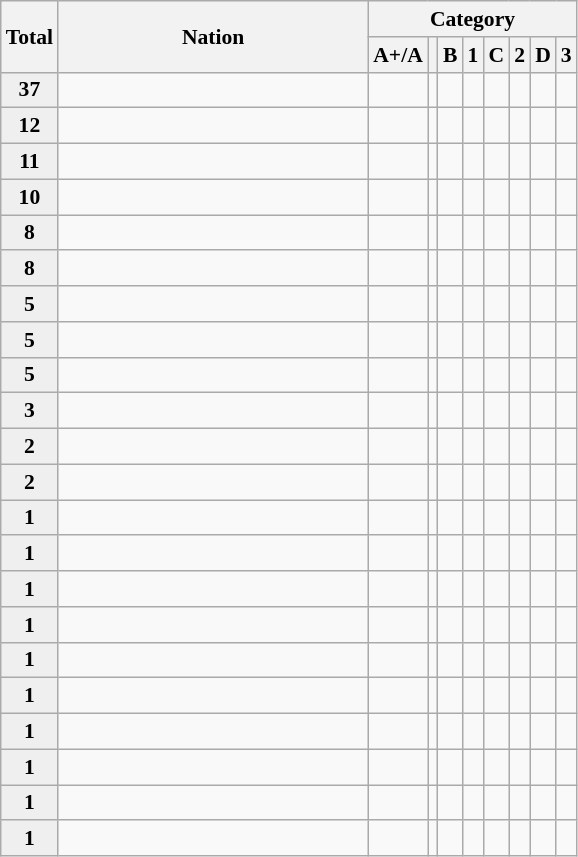<table class="sortable wikitable" style="font-size:90%">
<tr>
<th width="30" rowspan="2">Total</th>
<th width="200" rowspan="2">Nation</th>
<th colspan="9">Category</th>
</tr>
<tr>
<th>A+/A</th>
<th></th>
<th>B</th>
<th>1</th>
<th>C</th>
<th>2</th>
<th>D</th>
<th>3</th>
</tr>
<tr align="center">
<td style="background:#efefef;"><strong>37</strong></td>
<td align="left"></td>
<td> <small>    <br>    </small></td>
<td> <small></small></td>
<td> <small>       <br>      </small></td>
<td> <small></small></td>
<td> <small>   <br>   </small></td>
<td> <small>  </small></td>
<td> <small> </small></td>
<td> <small>     <br>     </small></td>
</tr>
<tr align="center">
<td style="background:#efefef;"><strong>12</strong></td>
<td align="left"></td>
<td> <small> </small></td>
<td> <small> </small></td>
<td> <small></small></td>
<td> <small> </small></td>
<td> <small></small></td>
<td> <small></small></td>
<td> <small>   <br>   </small></td>
<td> <small>  <br>  </small></td>
</tr>
<tr align="center">
<td style="background:#efefef;"><strong>11</strong></td>
<td align="left"></td>
<td> <small> </small></td>
<td> <small> </small></td>
<td> <small> </small></td>
<td> <small> </small></td>
<td> <small>   <br>  </small></td>
<td> <small> </small></td>
<td> <small>   </small></td>
<td> <small> </small></td>
</tr>
<tr align="center">
<td style="background:#efefef;"><strong>10</strong></td>
<td align="left"></td>
<td> <small> </small></td>
<td> <small> </small></td>
<td> <small>  </small></td>
<td> <small></small></td>
<td> <small>  <br>  </small></td>
<td> <small> </small></td>
<td> <small></small></td>
<td> <small>  </small></td>
</tr>
<tr align="center">
<td style="background:#efefef;"><strong>8</strong></td>
<td align="left"></td>
<td> <small> </small></td>
<td> <small> </small></td>
<td> <small> </small></td>
<td> <small> </small></td>
<td> <small>   </small></td>
<td> <small></small></td>
<td> <small> </small></td>
<td> <small> </small></td>
</tr>
<tr align="center">
<td style="background:#efefef;"><strong>8</strong></td>
<td align="left"></td>
<td> <small> </small></td>
<td> <small> </small></td>
<td> <small> </small></td>
<td> <small> </small></td>
<td> <small> </small></td>
<td> <small> </small></td>
<td> <small>   <br>   </small></td>
<td> <small>  </small></td>
</tr>
<tr align="center">
<td style="background:#efefef;"><strong>5</strong></td>
<td align="left"></td>
<td> <small> </small></td>
<td> <small> </small></td>
<td> <small> </small></td>
<td> <small> </small></td>
<td> <small> </small></td>
<td> <small> </small></td>
<td> <small> </small></td>
<td> <small> </small></td>
</tr>
<tr align="center">
<td style="background:#efefef;"><strong>5</strong></td>
<td align="left"></td>
<td> <small></small></td>
<td> <small> </small></td>
<td> <small></small></td>
<td> <small> </small></td>
<td> <small> </small></td>
<td> <small> </small></td>
<td> <small>  </small></td>
<td> <small>  </small></td>
</tr>
<tr align="center">
<td style="background:#efefef;"><strong>5</strong></td>
<td align="left"></td>
<td> <small> </small></td>
<td> <small> </small></td>
<td> <small> </small></td>
<td> <small> </small></td>
<td> <small></small></td>
<td> <small> </small></td>
<td> <small>   </small></td>
<td> <small>   </small></td>
</tr>
<tr align="center">
<td style="background:#efefef;"><strong>3</strong></td>
<td align="left"></td>
<td> <small> </small></td>
<td> <small> </small></td>
<td> <small> </small></td>
<td> <small> </small></td>
<td> <small> </small></td>
<td> <small> </small></td>
<td> <small> </small></td>
<td> <small>  </small></td>
</tr>
<tr align="center">
<td style="background:#efefef;"><strong>2</strong></td>
<td align="left"></td>
<td> <small> </small></td>
<td> <small> </small></td>
<td> <small> </small></td>
<td> <small> </small></td>
<td> <small> </small></td>
<td> <small> </small></td>
<td> <small> </small></td>
<td> <small> </small></td>
</tr>
<tr align="center">
<td style="background:#efefef;"><strong>2</strong></td>
<td align="left"></td>
<td> <small> </small></td>
<td> <small> </small></td>
<td> <small> </small></td>
<td> <small> </small></td>
<td> <small> </small></td>
<td> <small> </small></td>
<td> <small> </small></td>
<td> <small> </small></td>
</tr>
<tr align="center">
<td style="background:#efefef;"><strong>1</strong></td>
<td align="left"></td>
<td> <small> </small></td>
<td> <small> </small></td>
<td> <small> </small></td>
<td> <small> </small></td>
<td> <small></small></td>
<td> <small></small></td>
<td> <small> </small></td>
<td> <small> </small></td>
</tr>
<tr align="center">
<td style="background:#efefef;"><strong>1</strong></td>
<td align="left"></td>
<td> <small> </small></td>
<td> <small> </small></td>
<td> <small> </small></td>
<td> <small> </small></td>
<td> <small></small></td>
<td> <small> </small></td>
<td> <small> </small></td>
<td> <small> </small></td>
</tr>
<tr align="center">
<td style="background:#efefef;"><strong>1</strong></td>
<td align="left"></td>
<td> <small> </small></td>
<td> <small> </small></td>
<td> <small> </small></td>
<td> <small> </small></td>
<td> <small></small></td>
<td> <small></small></td>
<td> <small> </small></td>
<td> <small> </small></td>
</tr>
<tr align="center">
<td style="background:#efefef;"><strong>1</strong></td>
<td align="left"></td>
<td> <small> </small></td>
<td> <small> </small></td>
<td> <small> </small></td>
<td> <small> </small></td>
<td> <small> </small></td>
<td> <small> </small></td>
<td> <small></small></td>
<td> <small></small></td>
</tr>
<tr align="center">
<td style="background:#efefef;"><strong>1</strong></td>
<td align="left"></td>
<td> <small> </small></td>
<td> <small> </small></td>
<td> <small> </small></td>
<td> <small> </small></td>
<td> <small> </small></td>
<td> <small> </small></td>
<td> <small></small></td>
<td> <small></small></td>
</tr>
<tr align="center">
<td style="background:#efefef;"><strong>1</strong></td>
<td align="left"></td>
<td> <small> </small></td>
<td> <small> </small></td>
<td> <small> </small></td>
<td> <small> </small></td>
<td> <small> </small></td>
<td> <small> </small></td>
<td> <small> </small></td>
<td> <small></small></td>
</tr>
<tr align="center">
<td style="background:#efefef;"><strong>1</strong></td>
<td align="left"></td>
<td> <small> </small></td>
<td> <small> </small></td>
<td> <small> </small></td>
<td> <small> </small></td>
<td> <small> </small></td>
<td> <small> </small></td>
<td> <small> </small></td>
<td> <small></small></td>
</tr>
<tr align="center">
<td style="background:#efefef;"><strong>1</strong></td>
<td align="left"></td>
<td> <small> </small></td>
<td> <small> </small></td>
<td> <small> </small></td>
<td> <small> </small></td>
<td> <small> </small></td>
<td> <small> </small></td>
<td> <small> </small></td>
<td> <small></small></td>
</tr>
<tr align="center">
<td style="background:#efefef;"><strong>1</strong></td>
<td align="left"></td>
<td> <small> </small></td>
<td> <small> </small></td>
<td> <small> </small></td>
<td> <small> </small></td>
<td> <small> </small></td>
<td> <small> </small></td>
<td> <small> </small></td>
<td> <small></small></td>
</tr>
<tr align="center">
<td style="background:#efefef;"><strong>1</strong></td>
<td align="left"></td>
<td> <small> </small></td>
<td> <small> </small></td>
<td> <small> </small></td>
<td> <small> </small></td>
<td> <small> </small></td>
<td> <small> </small></td>
<td> <small> </small></td>
<td> <small></small></td>
</tr>
</table>
